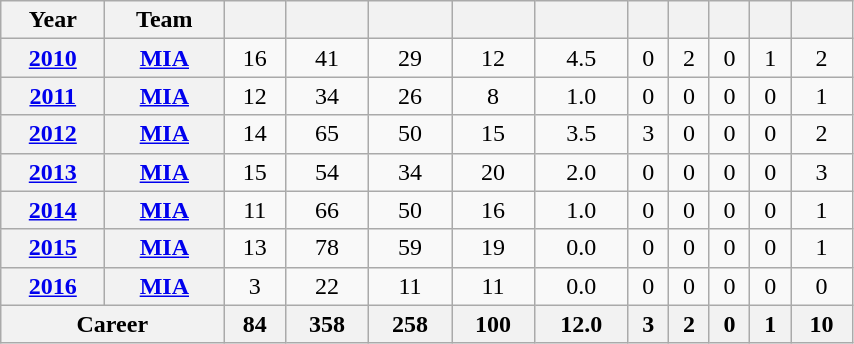<table class="wikitable sortable" float="left" border="1" style="text-align:center; width:45%;">
<tr>
<th>Year</th>
<th>Team</th>
<th></th>
<th></th>
<th></th>
<th></th>
<th></th>
<th></th>
<th></th>
<th></th>
<th></th>
<th></th>
</tr>
<tr>
<th><a href='#'>2010</a></th>
<th><a href='#'>MIA</a></th>
<td>16</td>
<td>41</td>
<td>29</td>
<td>12</td>
<td>4.5</td>
<td>0</td>
<td>2</td>
<td>0</td>
<td>1</td>
<td>2</td>
</tr>
<tr>
<th><a href='#'>2011</a></th>
<th><a href='#'>MIA</a></th>
<td>12</td>
<td>34</td>
<td>26</td>
<td>8</td>
<td>1.0</td>
<td>0</td>
<td>0</td>
<td>0</td>
<td>0</td>
<td>1</td>
</tr>
<tr>
<th><a href='#'>2012</a></th>
<th><a href='#'>MIA</a></th>
<td>14</td>
<td>65</td>
<td>50</td>
<td>15</td>
<td>3.5</td>
<td>3</td>
<td>0</td>
<td>0</td>
<td>0</td>
<td>2</td>
</tr>
<tr>
<th><a href='#'>2013</a></th>
<th><a href='#'>MIA</a></th>
<td>15</td>
<td>54</td>
<td>34</td>
<td>20</td>
<td>2.0</td>
<td>0</td>
<td>0</td>
<td>0</td>
<td>0</td>
<td>3</td>
</tr>
<tr>
<th><a href='#'>2014</a></th>
<th><a href='#'>MIA</a></th>
<td>11</td>
<td>66</td>
<td>50</td>
<td>16</td>
<td>1.0</td>
<td>0</td>
<td>0</td>
<td>0</td>
<td>0</td>
<td>1</td>
</tr>
<tr>
<th><a href='#'>2015</a></th>
<th><a href='#'>MIA</a></th>
<td>13</td>
<td>78</td>
<td>59</td>
<td>19</td>
<td>0.0</td>
<td>0</td>
<td>0</td>
<td>0</td>
<td>0</td>
<td>1</td>
</tr>
<tr>
<th><a href='#'>2016</a></th>
<th><a href='#'>MIA</a></th>
<td>3</td>
<td>22</td>
<td>11</td>
<td>11</td>
<td>0.0</td>
<td>0</td>
<td>0</td>
<td>0</td>
<td>0</td>
<td>0</td>
</tr>
<tr class="sortbottom">
<th colspan="2">Career</th>
<th>84</th>
<th>358</th>
<th>258</th>
<th>100</th>
<th>12.0</th>
<th>3</th>
<th>2</th>
<th>0</th>
<th>1</th>
<th>10</th>
</tr>
</table>
